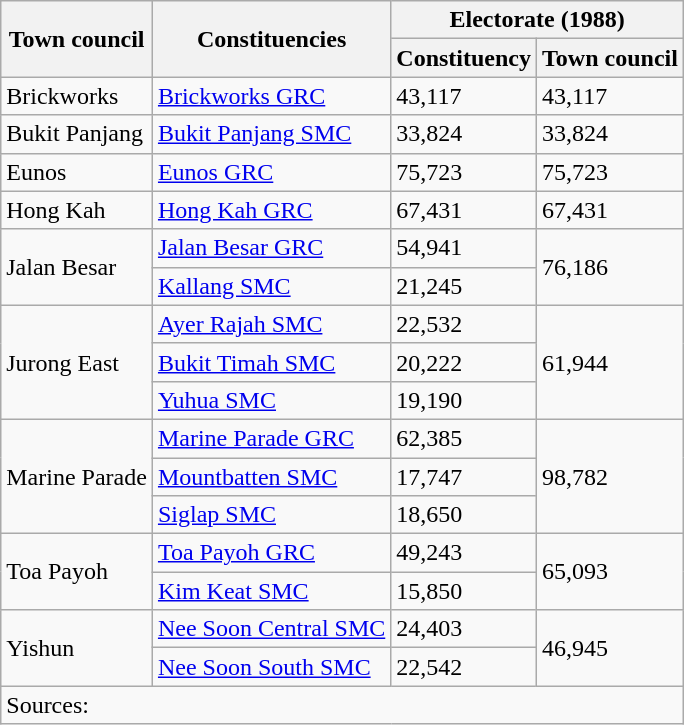<table class="wikitable sortable">
<tr>
<th rowspan="2">Town council</th>
<th rowspan="2">Constituencies</th>
<th colspan="2">Electorate (1988)</th>
</tr>
<tr>
<th>Constituency</th>
<th>Town council</th>
</tr>
<tr>
<td>Brickworks</td>
<td><a href='#'>Brickworks GRC</a></td>
<td>43,117</td>
<td>43,117</td>
</tr>
<tr>
<td>Bukit Panjang</td>
<td><a href='#'>Bukit Panjang SMC</a></td>
<td>33,824</td>
<td>33,824</td>
</tr>
<tr>
<td>Eunos</td>
<td><a href='#'>Eunos GRC</a></td>
<td>75,723</td>
<td>75,723</td>
</tr>
<tr>
<td>Hong Kah</td>
<td><a href='#'>Hong Kah GRC</a></td>
<td>67,431</td>
<td>67,431</td>
</tr>
<tr>
<td rowspan="2">Jalan Besar</td>
<td><a href='#'>Jalan Besar GRC</a></td>
<td>54,941</td>
<td rowspan="2">76,186</td>
</tr>
<tr>
<td><a href='#'>Kallang SMC</a></td>
<td>21,245</td>
</tr>
<tr>
<td rowspan="3">Jurong East</td>
<td><a href='#'>Ayer Rajah SMC</a></td>
<td>22,532</td>
<td rowspan="3">61,944</td>
</tr>
<tr>
<td><a href='#'>Bukit Timah SMC</a></td>
<td>20,222</td>
</tr>
<tr>
<td><a href='#'>Yuhua SMC</a></td>
<td>19,190</td>
</tr>
<tr>
<td rowspan="3">Marine Parade</td>
<td><a href='#'>Marine Parade GRC</a></td>
<td>62,385</td>
<td rowspan="3">98,782</td>
</tr>
<tr>
<td><a href='#'>Mountbatten SMC</a></td>
<td>17,747</td>
</tr>
<tr>
<td><a href='#'>Siglap SMC</a></td>
<td>18,650</td>
</tr>
<tr>
<td rowspan="2">Toa Payoh</td>
<td><a href='#'>Toa Payoh GRC</a></td>
<td>49,243</td>
<td rowspan="2">65,093</td>
</tr>
<tr>
<td><a href='#'>Kim Keat SMC</a></td>
<td>15,850</td>
</tr>
<tr>
<td rowspan="2">Yishun</td>
<td><a href='#'>Nee Soon Central SMC</a></td>
<td>24,403</td>
<td rowspan="2">46,945</td>
</tr>
<tr>
<td><a href='#'>Nee Soon South SMC</a></td>
<td>22,542</td>
</tr>
<tr>
<td colspan="4">Sources:</td>
</tr>
</table>
